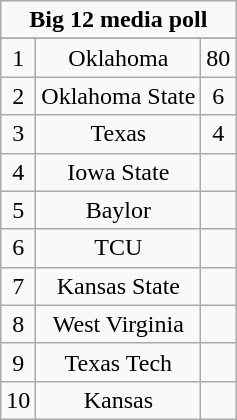<table class="wikitable" style="display: inline-table;">
<tr>
<td align="center" Colspan="3"><strong>Big 12 media poll</strong></td>
</tr>
<tr align="center">
</tr>
<tr align="center">
<td>1</td>
<td>Oklahoma</td>
<td>80</td>
</tr>
<tr align="center">
<td>2</td>
<td>Oklahoma State</td>
<td>6</td>
</tr>
<tr align="center">
<td>3</td>
<td>Texas</td>
<td>4</td>
</tr>
<tr align="center">
<td>4</td>
<td>Iowa State</td>
<td></td>
</tr>
<tr align="center">
<td>5</td>
<td>Baylor</td>
<td></td>
</tr>
<tr align="center">
<td>6</td>
<td>TCU</td>
<td></td>
</tr>
<tr align="center">
<td>7</td>
<td>Kansas State</td>
<td></td>
</tr>
<tr align="center">
<td>8</td>
<td>West Virginia</td>
<td></td>
</tr>
<tr align="center">
<td>9</td>
<td>Texas Tech</td>
<td></td>
</tr>
<tr align="center">
<td>10</td>
<td>Kansas</td>
<td></td>
</tr>
</table>
